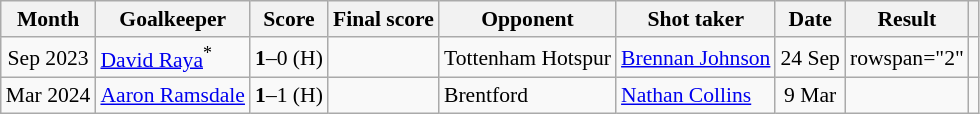<table class="wikitable" style="text-align:center; font-size:90%;">
<tr>
<th>Month</th>
<th>Goalkeeper</th>
<th>Score</th>
<th>Final score</th>
<th>Opponent</th>
<th>Shot taker</th>
<th>Date</th>
<th>Result</th>
<th></th>
</tr>
<tr>
<td>Sep 2023</td>
<td style="text-align:left;"> <a href='#'>David Raya</a><sup>*</sup></td>
<td><strong>1</strong>–0 (H)</td>
<td></td>
<td style="text-align:left;">Tottenham Hotspur</td>
<td style="text-align:left;"><a href='#'>Brennan Johnson</a></td>
<td>24 Sep</td>
<td>rowspan="2" </td>
<td></td>
</tr>
<tr>
<td>Mar 2024</td>
<td style="text-align:left;"> <a href='#'>Aaron Ramsdale</a></td>
<td><strong>1</strong>–1 (H)</td>
<td></td>
<td style="text-align:left;">Brentford</td>
<td style="text-align:left;"><a href='#'>Nathan Collins</a></td>
<td>9 Mar</td>
<td></td>
</tr>
</table>
